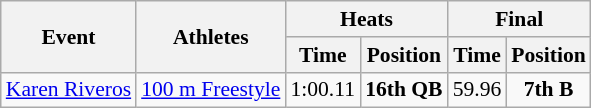<table class="wikitable" border="1" style="font-size:90%">
<tr>
<th rowspan=2>Event</th>
<th rowspan=2>Athletes</th>
<th colspan=2>Heats</th>
<th colspan=2>Final</th>
</tr>
<tr>
<th>Time</th>
<th>Position</th>
<th>Time</th>
<th>Position</th>
</tr>
<tr>
<td><a href='#'>Karen Riveros</a></td>
<td><a href='#'>100 m Freestyle</a></td>
<td align=center>1:00.11</td>
<td align=center><strong>16th QB</strong></td>
<td align=center>59.96</td>
<td align=center><strong>7th B</strong></td>
</tr>
</table>
